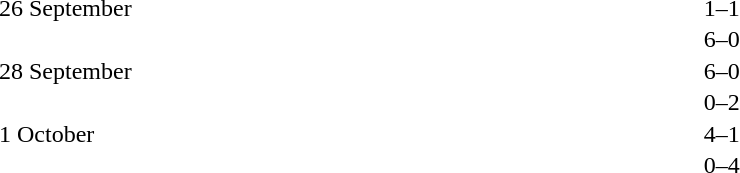<table cellspacing=1 width=85%>
<tr>
<th width=15%></th>
<th width=25%></th>
<th width=10%></th>
<th width=25%></th>
<th width=25%></th>
</tr>
<tr>
<td>26 September</td>
<td align=right></td>
<td align=center>1–1</td>
<td></td>
</tr>
<tr>
<td></td>
<td align=right></td>
<td align=center>6–0</td>
<td></td>
</tr>
<tr>
<td>28 September</td>
<td align=right></td>
<td align=center>6–0</td>
<td></td>
</tr>
<tr>
<td></td>
<td align=right></td>
<td align=center>0–2</td>
<td></td>
</tr>
<tr>
<td>1 October</td>
<td align=right></td>
<td align=center>4–1</td>
<td></td>
</tr>
<tr>
<td></td>
<td align=right></td>
<td align=center>0–4</td>
<td></td>
</tr>
</table>
